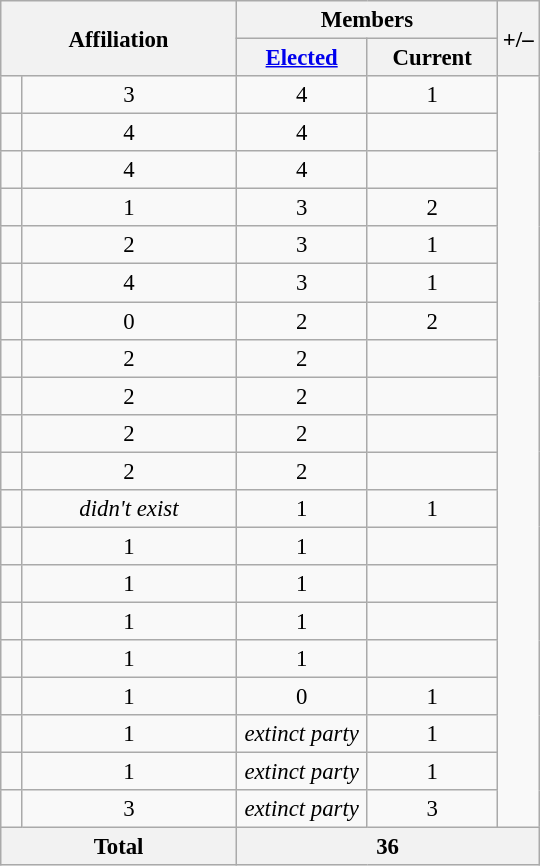<table class="wikitable" border="1" style="font-size: 95%; text-align: center;">
<tr>
<th colspan="2" rowspan="2" class="unsortable" style="text-align: center; vertical-align: middle; width: 150px;">Affiliation</th>
<th colspan="2" style="vertical-align: top;">Members</th>
<th rowspan="2">+/–</th>
</tr>
<tr>
<th data-sort-type="number" style="width: 80px;"><a href='#'>Elected</a></th>
<th style="width: 80px;">Current</th>
</tr>
<tr>
<td></td>
<td>3</td>
<td>4</td>
<td>1</td>
</tr>
<tr>
<td></td>
<td>4</td>
<td>4</td>
<td></td>
</tr>
<tr>
<td></td>
<td>4</td>
<td>4</td>
<td></td>
</tr>
<tr>
<td></td>
<td>1</td>
<td>3</td>
<td>2</td>
</tr>
<tr>
<td></td>
<td>2</td>
<td>3</td>
<td>1</td>
</tr>
<tr>
<td></td>
<td>4</td>
<td>3</td>
<td>1</td>
</tr>
<tr>
<td></td>
<td>0</td>
<td>2</td>
<td>2</td>
</tr>
<tr>
<td></td>
<td>2</td>
<td>2</td>
<td></td>
</tr>
<tr>
<td></td>
<td>2</td>
<td>2</td>
<td></td>
</tr>
<tr>
<td></td>
<td>2</td>
<td>2</td>
<td></td>
</tr>
<tr>
<td></td>
<td>2</td>
<td>2</td>
<td></td>
</tr>
<tr>
<td></td>
<td><em>didn't exist</em></td>
<td>1</td>
<td>1</td>
</tr>
<tr>
<td></td>
<td>1</td>
<td>1</td>
<td></td>
</tr>
<tr>
<td></td>
<td>1</td>
<td>1</td>
<td></td>
</tr>
<tr>
<td></td>
<td>1</td>
<td>1</td>
<td></td>
</tr>
<tr>
<td></td>
<td>1</td>
<td>1</td>
<td></td>
</tr>
<tr>
<td></td>
<td>1</td>
<td>0</td>
<td>1</td>
</tr>
<tr>
<td></td>
<td>1</td>
<td><em>extinct party</em></td>
<td>1</td>
</tr>
<tr>
<td></td>
<td>1</td>
<td><em>extinct party</em></td>
<td>1</td>
</tr>
<tr>
<td></td>
<td>3</td>
<td><em>extinct party</em></td>
<td>3</td>
</tr>
<tr>
<th colspan="2">Total</th>
<th colspan="3">36</th>
</tr>
</table>
